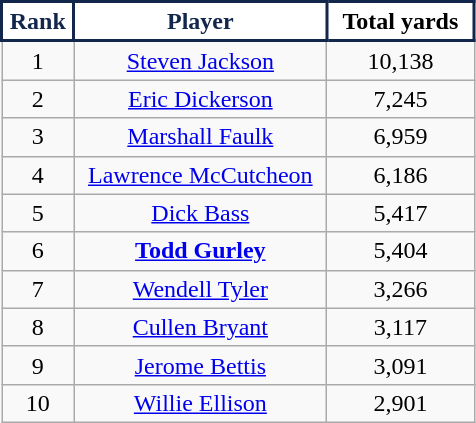<table class="wikitable" style="text-align:center">
<tr>
<th width=40px style="background:#ffffff;color:#13264B;border:2px solid #13264B">Rank</th>
<th width=160px style="background:#ffffff;color:#13264B;border:2px solid #13264B">Player</th>
<th width=90px style="background:#ffffff;color:##13264B;border:2px solid #13264B">Total yards</th>
</tr>
<tr>
<td>1</td>
<td><a href='#'>Steven Jackson</a></td>
<td>10,138</td>
</tr>
<tr>
<td>2</td>
<td><a href='#'>Eric Dickerson</a></td>
<td>7,245</td>
</tr>
<tr>
<td>3</td>
<td><a href='#'>Marshall Faulk</a></td>
<td>6,959</td>
</tr>
<tr>
<td>4</td>
<td><a href='#'>Lawrence McCutcheon</a></td>
<td>6,186</td>
</tr>
<tr>
<td>5</td>
<td><a href='#'>Dick Bass</a></td>
<td>5,417</td>
</tr>
<tr>
<td>6</td>
<td><strong><a href='#'>Todd Gurley</a></strong></td>
<td>5,404</td>
</tr>
<tr>
<td>7</td>
<td><a href='#'>Wendell Tyler</a></td>
<td>3,266</td>
</tr>
<tr>
<td>8</td>
<td><a href='#'>Cullen Bryant</a></td>
<td>3,117</td>
</tr>
<tr>
<td>9</td>
<td><a href='#'>Jerome Bettis</a></td>
<td>3,091</td>
</tr>
<tr>
<td>10</td>
<td><a href='#'>Willie Ellison</a></td>
<td>2,901</td>
</tr>
</table>
